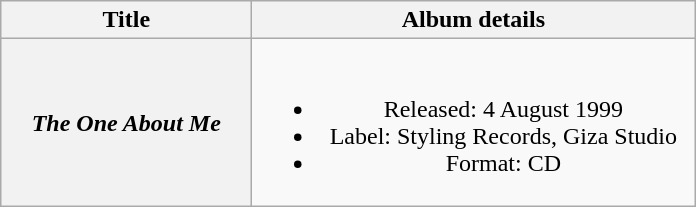<table class="wikitable plainrowheaders" style="text-align:center;">
<tr>
<th scope="col" style="width:10em;">Title</th>
<th scope="col" style="width:18em;">Album details</th>
</tr>
<tr>
<th scope="row"><em>The One About Me</em></th>
<td><br><ul><li>Released: 4 August 1999</li><li>Label: Styling Records, Giza Studio</li><li>Format: CD</li></ul></td>
</tr>
</table>
